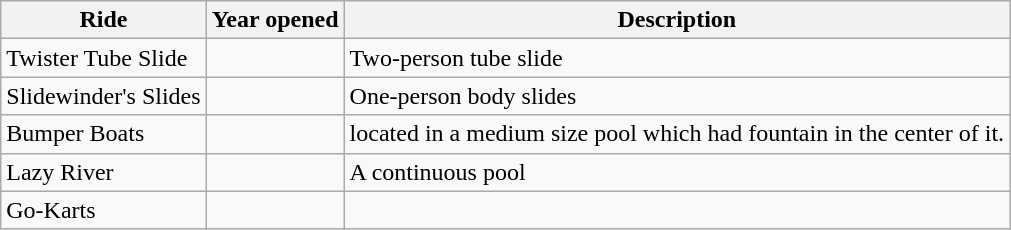<table class="wikitable sortable">
<tr>
<th>Ride</th>
<th>Year opened</th>
<th>Description</th>
</tr>
<tr>
<td>Twister Tube Slide</td>
<td></td>
<td>Two-person tube slide</td>
</tr>
<tr>
<td>Slidewinder's Slides</td>
<td></td>
<td>One-person body slides</td>
</tr>
<tr>
<td>Bumper Boats</td>
<td></td>
<td>located in a medium size pool which had fountain in the center of it.</td>
</tr>
<tr>
<td>Lazy River</td>
<td></td>
<td>A continuous   pool</td>
</tr>
<tr>
<td>Go-Karts</td>
<td></td>
<td></td>
</tr>
</table>
